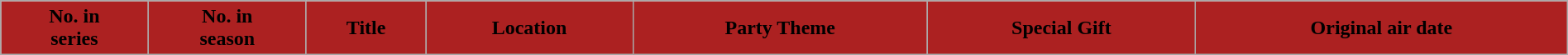<table class="wikitable plainrowheaders" style="width:100%;">
<tr>
<th style="background:#AC2121">No. in<br>series</th>
<th style="background:#AC2121">No. in<br>season</th>
<th style="background:#AC2121">Title</th>
<th style="background:#AC2121">Location</th>
<th style="background:#AC2121">Party Theme</th>
<th style="background:#AC2121">Special Gift</th>
<th style="background:#AC2121">Original air date<br>






</th>
</tr>
</table>
